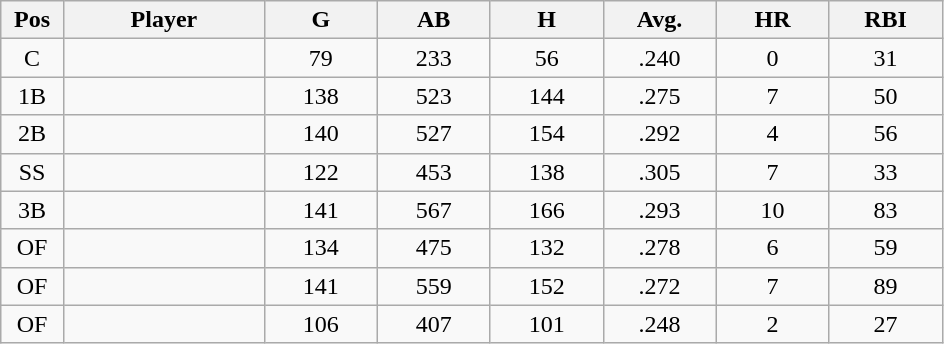<table class="wikitable sortable">
<tr>
<th bgcolor="#DDDDFF" width="5%">Pos</th>
<th bgcolor="#DDDDFF" width="16%">Player</th>
<th bgcolor="#DDDDFF" width="9%">G</th>
<th bgcolor="#DDDDFF" width="9%">AB</th>
<th bgcolor="#DDDDFF" width="9%">H</th>
<th bgcolor="#DDDDFF" width="9%">Avg.</th>
<th bgcolor="#DDDDFF" width="9%">HR</th>
<th bgcolor="#DDDDFF" width="9%">RBI</th>
</tr>
<tr align="center">
<td>C</td>
<td></td>
<td>79</td>
<td>233</td>
<td>56</td>
<td>.240</td>
<td>0</td>
<td>31</td>
</tr>
<tr align="center">
<td>1B</td>
<td></td>
<td>138</td>
<td>523</td>
<td>144</td>
<td>.275</td>
<td>7</td>
<td>50</td>
</tr>
<tr align="center">
<td>2B</td>
<td></td>
<td>140</td>
<td>527</td>
<td>154</td>
<td>.292</td>
<td>4</td>
<td>56</td>
</tr>
<tr align="center">
<td>SS</td>
<td></td>
<td>122</td>
<td>453</td>
<td>138</td>
<td>.305</td>
<td>7</td>
<td>33</td>
</tr>
<tr align="center">
<td>3B</td>
<td></td>
<td>141</td>
<td>567</td>
<td>166</td>
<td>.293</td>
<td>10</td>
<td>83</td>
</tr>
<tr align="center">
<td>OF</td>
<td></td>
<td>134</td>
<td>475</td>
<td>132</td>
<td>.278</td>
<td>6</td>
<td>59</td>
</tr>
<tr align="center">
<td>OF</td>
<td></td>
<td>141</td>
<td>559</td>
<td>152</td>
<td>.272</td>
<td>7</td>
<td>89</td>
</tr>
<tr align="center">
<td>OF</td>
<td></td>
<td>106</td>
<td>407</td>
<td>101</td>
<td>.248</td>
<td>2</td>
<td>27</td>
</tr>
</table>
